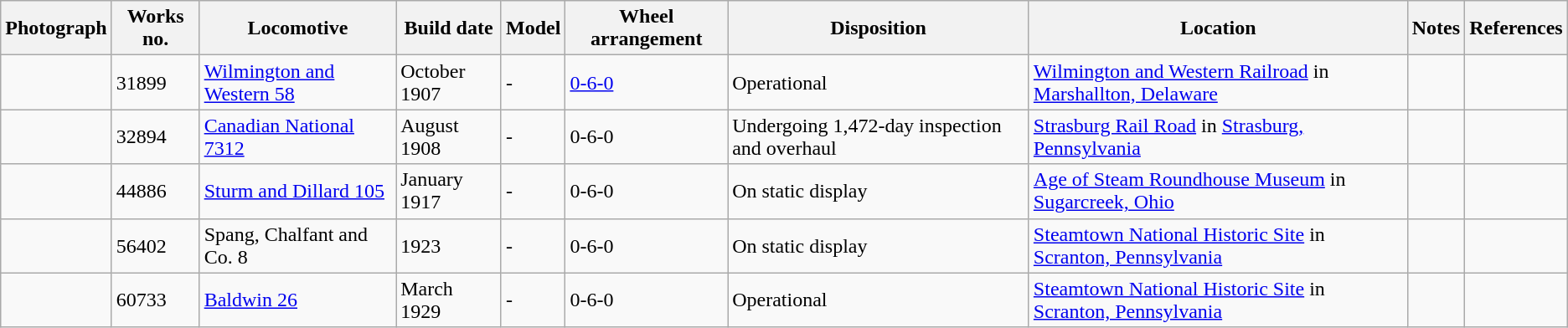<table class="wikitable">
<tr>
<th>Photograph</th>
<th>Works no.</th>
<th>Locomotive</th>
<th>Build date</th>
<th>Model</th>
<th>Wheel arrangement</th>
<th>Disposition</th>
<th>Location</th>
<th>Notes</th>
<th>References</th>
</tr>
<tr>
<td></td>
<td>31899</td>
<td><a href='#'>Wilmington and Western 58</a></td>
<td>October 1907</td>
<td>-</td>
<td><a href='#'>0-6-0</a></td>
<td>Operational</td>
<td><a href='#'>Wilmington and Western Railroad</a> in <a href='#'>Marshallton, Delaware</a></td>
<td></td>
<td></td>
</tr>
<tr>
<td></td>
<td>32894</td>
<td><a href='#'>Canadian National 7312</a></td>
<td>August 1908</td>
<td>-</td>
<td>0-6-0</td>
<td>Undergoing 1,472-day inspection and overhaul</td>
<td><a href='#'>Strasburg Rail Road</a> in <a href='#'>Strasburg, Pennsylvania</a></td>
<td></td>
<td></td>
</tr>
<tr>
<td></td>
<td>44886</td>
<td><a href='#'>Sturm and Dillard 105</a></td>
<td>January 1917</td>
<td>-</td>
<td>0-6-0</td>
<td>On static display</td>
<td><a href='#'>Age of Steam Roundhouse Museum</a> in <a href='#'>Sugarcreek, Ohio</a></td>
<td></td>
<td></td>
</tr>
<tr>
<td></td>
<td>56402</td>
<td>Spang, Chalfant and Co. 8</td>
<td>1923</td>
<td>-</td>
<td>0-6-0</td>
<td>On static display</td>
<td><a href='#'>Steamtown National Historic Site</a> in <a href='#'>Scranton, Pennsylvania</a></td>
<td></td>
<td></td>
</tr>
<tr>
<td></td>
<td>60733</td>
<td><a href='#'>Baldwin 26</a></td>
<td>March 1929</td>
<td>-</td>
<td>0-6-0</td>
<td>Operational</td>
<td><a href='#'>Steamtown National Historic Site</a> in <a href='#'>Scranton, Pennsylvania</a></td>
<td></td>
<td></td>
</tr>
</table>
